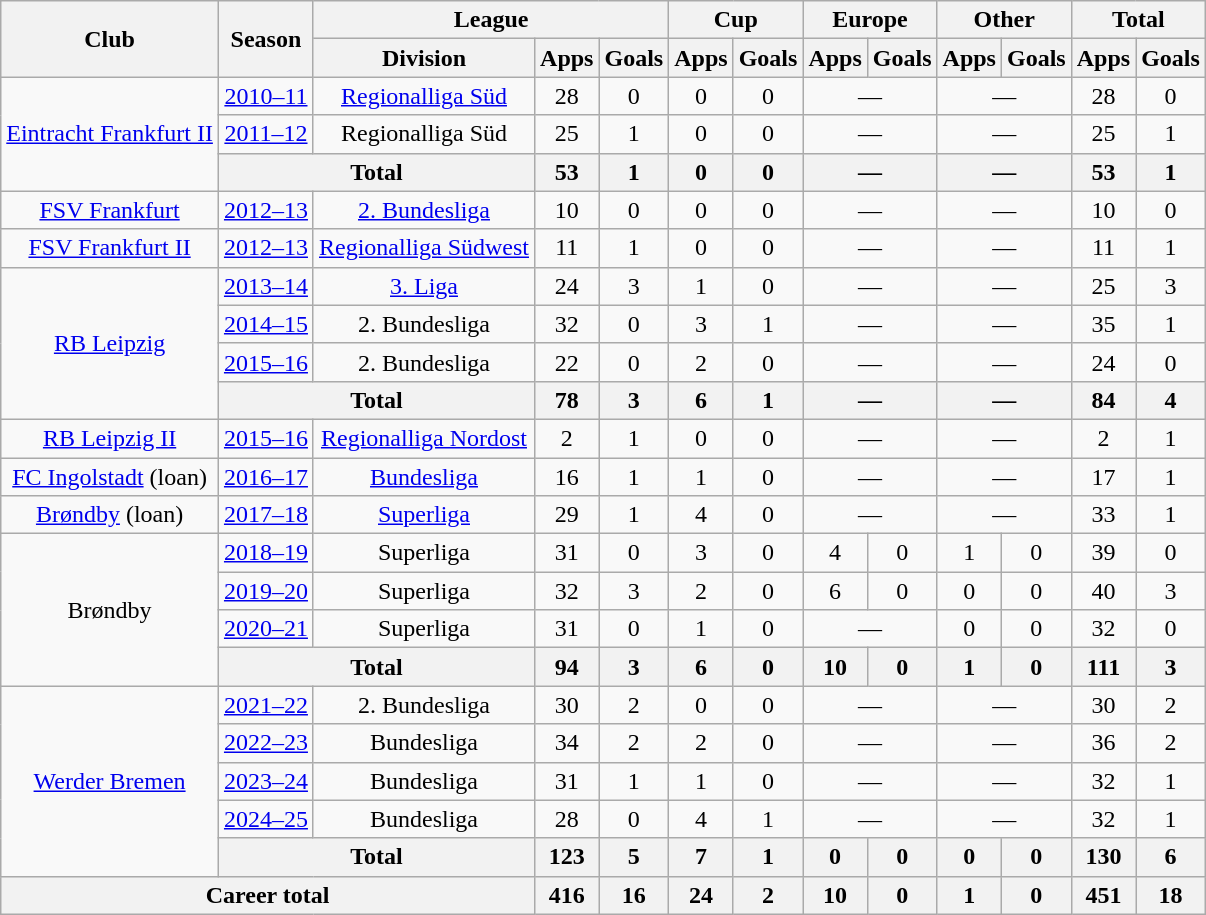<table class="wikitable" style="text-align:center">
<tr>
<th rowspan="2">Club</th>
<th rowspan="2">Season</th>
<th colspan="3">League</th>
<th colspan="2">Cup</th>
<th colspan="2">Europe</th>
<th colspan="2">Other</th>
<th colspan="2">Total</th>
</tr>
<tr>
<th>Division</th>
<th>Apps</th>
<th>Goals</th>
<th>Apps</th>
<th>Goals</th>
<th>Apps</th>
<th>Goals</th>
<th>Apps</th>
<th>Goals</th>
<th>Apps</th>
<th>Goals</th>
</tr>
<tr>
<td rowspan="3"><a href='#'>Eintracht Frankfurt II</a></td>
<td><a href='#'>2010–11</a></td>
<td><a href='#'>Regionalliga Süd</a></td>
<td>28</td>
<td>0</td>
<td>0</td>
<td>0</td>
<td colspan="2">—</td>
<td colspan="2">—</td>
<td>28</td>
<td>0</td>
</tr>
<tr>
<td><a href='#'>2011–12</a></td>
<td>Regionalliga Süd</td>
<td>25</td>
<td>1</td>
<td>0</td>
<td>0</td>
<td colspan="2">—</td>
<td colspan="2">—</td>
<td>25</td>
<td>1</td>
</tr>
<tr>
<th colspan="2">Total</th>
<th>53</th>
<th>1</th>
<th>0</th>
<th>0</th>
<th colspan="2">—</th>
<th colspan="2">—</th>
<th>53</th>
<th>1</th>
</tr>
<tr>
<td><a href='#'>FSV Frankfurt</a></td>
<td><a href='#'>2012–13</a></td>
<td><a href='#'>2. Bundesliga</a></td>
<td>10</td>
<td>0</td>
<td>0</td>
<td>0</td>
<td colspan="2">—</td>
<td colspan="2">—</td>
<td>10</td>
<td>0</td>
</tr>
<tr>
<td><a href='#'>FSV Frankfurt II</a></td>
<td><a href='#'>2012–13</a></td>
<td><a href='#'>Regionalliga Südwest</a></td>
<td>11</td>
<td>1</td>
<td>0</td>
<td>0</td>
<td colspan="2">—</td>
<td colspan="2">—</td>
<td>11</td>
<td>1</td>
</tr>
<tr>
<td rowspan="4"><a href='#'>RB Leipzig</a></td>
<td><a href='#'>2013–14</a></td>
<td><a href='#'>3. Liga</a></td>
<td>24</td>
<td>3</td>
<td>1</td>
<td>0</td>
<td colspan="2">—</td>
<td colspan="2">—</td>
<td>25</td>
<td>3</td>
</tr>
<tr>
<td><a href='#'>2014–15</a></td>
<td>2. Bundesliga</td>
<td>32</td>
<td>0</td>
<td>3</td>
<td>1</td>
<td colspan="2">—</td>
<td colspan="2">—</td>
<td>35</td>
<td>1</td>
</tr>
<tr>
<td><a href='#'>2015–16</a></td>
<td>2. Bundesliga</td>
<td>22</td>
<td>0</td>
<td>2</td>
<td>0</td>
<td colspan="2">—</td>
<td colspan="2">—</td>
<td>24</td>
<td>0</td>
</tr>
<tr>
<th colspan="2">Total</th>
<th>78</th>
<th>3</th>
<th>6</th>
<th>1</th>
<th colspan="2">—</th>
<th colspan="2">—</th>
<th>84</th>
<th>4</th>
</tr>
<tr>
<td><a href='#'>RB Leipzig II</a></td>
<td><a href='#'>2015–16</a></td>
<td><a href='#'>Regionalliga Nordost</a></td>
<td>2</td>
<td>1</td>
<td>0</td>
<td>0</td>
<td colspan="2">—</td>
<td colspan="2">—</td>
<td>2</td>
<td>1</td>
</tr>
<tr>
<td><a href='#'>FC Ingolstadt</a> (loan)</td>
<td><a href='#'>2016–17</a></td>
<td><a href='#'>Bundesliga</a></td>
<td>16</td>
<td>1</td>
<td>1</td>
<td>0</td>
<td colspan="2">—</td>
<td colspan="2">—</td>
<td>17</td>
<td>1</td>
</tr>
<tr>
<td><a href='#'>Brøndby</a> (loan)</td>
<td><a href='#'>2017–18</a></td>
<td><a href='#'>Superliga</a></td>
<td>29</td>
<td>1</td>
<td>4</td>
<td>0</td>
<td colspan="2">—</td>
<td colspan="2">—</td>
<td>33</td>
<td>1</td>
</tr>
<tr>
<td rowspan="4">Brøndby</td>
<td><a href='#'>2018–19</a></td>
<td>Superliga</td>
<td>31</td>
<td>0</td>
<td>3</td>
<td>0</td>
<td>4</td>
<td>0</td>
<td>1</td>
<td>0</td>
<td>39</td>
<td>0</td>
</tr>
<tr>
<td><a href='#'>2019–20</a></td>
<td>Superliga</td>
<td>32</td>
<td>3</td>
<td>2</td>
<td>0</td>
<td>6</td>
<td>0</td>
<td>0</td>
<td>0</td>
<td>40</td>
<td>3</td>
</tr>
<tr>
<td><a href='#'>2020–21</a></td>
<td>Superliga</td>
<td>31</td>
<td>0</td>
<td>1</td>
<td>0</td>
<td colspan="2">—</td>
<td>0</td>
<td>0</td>
<td>32</td>
<td>0</td>
</tr>
<tr>
<th colspan="2">Total</th>
<th>94</th>
<th>3</th>
<th>6</th>
<th>0</th>
<th>10</th>
<th>0</th>
<th>1</th>
<th>0</th>
<th>111</th>
<th>3</th>
</tr>
<tr>
<td rowspan="5"><a href='#'>Werder Bremen</a></td>
<td><a href='#'>2021–22</a></td>
<td>2. Bundesliga</td>
<td>30</td>
<td>2</td>
<td>0</td>
<td>0</td>
<td colspan="2">—</td>
<td colspan="2">—</td>
<td>30</td>
<td>2</td>
</tr>
<tr>
<td><a href='#'>2022–23</a></td>
<td>Bundesliga</td>
<td>34</td>
<td>2</td>
<td>2</td>
<td>0</td>
<td colspan="2">—</td>
<td colspan="2">—</td>
<td>36</td>
<td>2</td>
</tr>
<tr>
<td><a href='#'>2023–24</a></td>
<td>Bundesliga</td>
<td>31</td>
<td>1</td>
<td>1</td>
<td>0</td>
<td colspan="2">—</td>
<td colspan="2">—</td>
<td>32</td>
<td>1</td>
</tr>
<tr>
<td><a href='#'>2024–25</a></td>
<td>Bundesliga</td>
<td>28</td>
<td>0</td>
<td>4</td>
<td>1</td>
<td colspan="2">—</td>
<td colspan="2">—</td>
<td>32</td>
<td>1</td>
</tr>
<tr>
<th colspan="2">Total</th>
<th>123</th>
<th>5</th>
<th>7</th>
<th>1</th>
<th>0</th>
<th>0</th>
<th>0</th>
<th>0</th>
<th>130</th>
<th>6</th>
</tr>
<tr>
<th colspan="3">Career total</th>
<th>416</th>
<th>16</th>
<th>24</th>
<th>2</th>
<th>10</th>
<th>0</th>
<th>1</th>
<th>0</th>
<th>451</th>
<th>18</th>
</tr>
</table>
